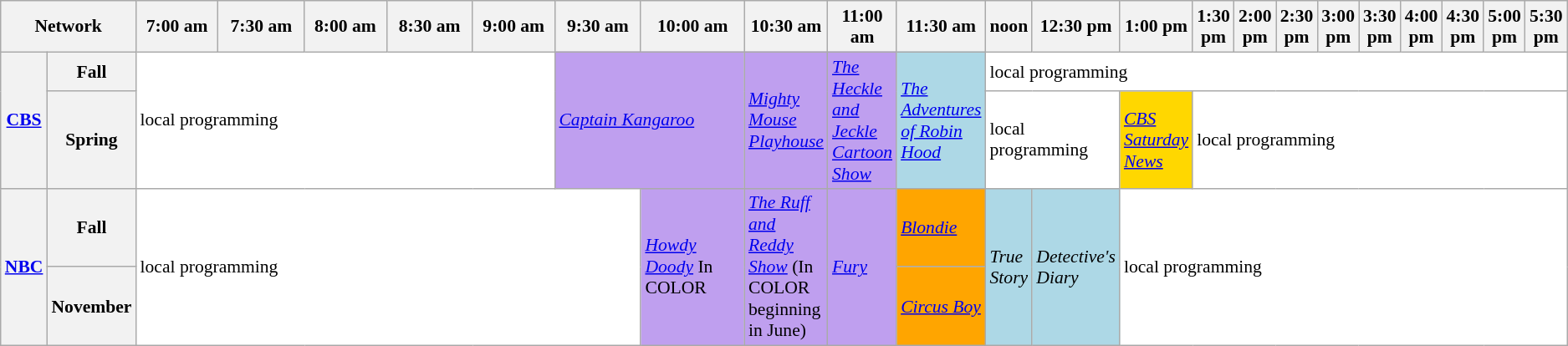<table class=wikitable style="font-size:90%">
<tr>
<th width="1.5%" bgcolor="#C0C0C0" colspan="2">Network</th>
<th width="13%" bgcolor="#C0C0C0">7:00 am</th>
<th width="14%" bgcolor="#C0C0C0">7:30 am</th>
<th width="13%" bgcolor="#C0C0C0">8:00 am</th>
<th width="14%" bgcolor="#C0C0C0">8:30 am</th>
<th width="13%" bgcolor="#C0C0C0">9:00 am</th>
<th width="14%" bgcolor="#C0C0C0">9:30 am</th>
<th width="13%" bgcolor="#C0C0C0">10:00 am</th>
<th width="14%" bgcolor="#C0C0C0">10:30 am</th>
<th width="13%" bgcolor="#C0C0C0">11:00 am</th>
<th width="14%" bgcolor="#C0C0C0">11:30 am</th>
<th width="13%" bgcolor="#C0C0C0">noon</th>
<th width="14%" bgcolor="#C0C0C0">12:30 pm</th>
<th width="13%" bgcolor="#C0C0C0">1:00 pm</th>
<th width="14%" bgcolor="#C0C0C0">1:30 pm</th>
<th width="13%" bgcolor="#C0C0C0">2:00 pm</th>
<th width="14%" bgcolor="#C0C0C0">2:30 pm</th>
<th width="13%" bgcolor="#C0C0C0">3:00 pm</th>
<th width="14%" bgcolor="#C0C0C0">3:30 pm</th>
<th width="13%" bgcolor="#C0C0C0">4:00 pm</th>
<th width="14%" bgcolor="#C0C0C0">4:30 pm</th>
<th width="13%" bgcolor="#C0C0C0">5:00 pm</th>
<th width="14%" bgcolor="#C0C0C0">5:30 pm</th>
</tr>
<tr>
<th bgcolor="#C0C0C0" rowspan=2><a href='#'>CBS</a></th>
<th bgcolor=#C0C0C0>Fall</th>
<td bgcolor="white" colspan="5" rowspan=2>local programming</td>
<td bgcolor="bf9fef" colspan="2" rowspan=2><em><a href='#'>Captain Kangaroo</a></em></td>
<td bgcolor="bf9fef" rowspan=2><em><a href='#'>Mighty Mouse Playhouse</a></em></td>
<td bgcolor="bf9fef" rowspan=2><em><a href='#'>The Heckle and Jeckle Cartoon Show</a></em></td>
<td bgcolor="lightblue" rowspan=2><em><a href='#'>The Adventures of Robin Hood</a></em></td>
<td bgcolor="white" colspan="12">local programming</td>
</tr>
<tr>
<th bgcolor=#C0C0C0>Spring</th>
<td bgcolor="white" colspan="2">local programming</td>
<td bgcolor="gold"><em><a href='#'>CBS Saturday News</a></em></td>
<td bgcolor="white" colspan="9">local programming</td>
</tr>
<tr>
<th bgcolor="#C0C0C0" rowspan=2><a href='#'>NBC</a></th>
<th bgcolor=#C0C0C0>Fall</th>
<td bgcolor="white" colspan="6" rowspan=2>local programming</td>
<td bgcolor="bf9fef" rowspan=2><em><a href='#'>Howdy Doody</a></em> In <span>C</span><span>O</span><span>L</span><span>O</span><span>R</span></td>
<td bgcolor="bf9fef" rowspan=2><em><a href='#'>The Ruff and Reddy Show</a></em> (In <span>C</span><span>O</span><span>L</span><span>O</span><span>R</span> beginning in June)</td>
<td bgcolor="bf9fef" rowspan=2><em><a href='#'>Fury</a></em></td>
<td bgcolor="orange"><em><a href='#'>Blondie</a></em> </td>
<td bgcolor="lightblue" rowspan=2><em>True Story</em></td>
<td bgcolor="lightblue" rowspan=2><em>Detective's Diary</em></td>
<td bgcolor="white" colspan="10" rowspan=2>local programming</td>
</tr>
<tr>
<th bgcolor=#C0C0C0>November</th>
<td bgcolor="orange"><em><a href='#'>Circus Boy</a></em> </td>
</tr>
</table>
